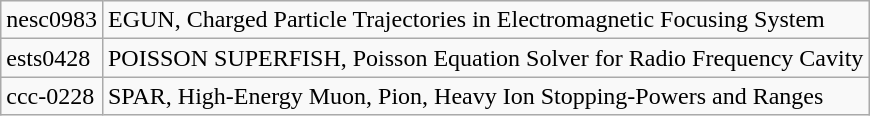<table class="wikitable">
<tr>
<td>nesc0983</td>
<td>EGUN, Charged Particle Trajectories in Electromagnetic Focusing System</td>
</tr>
<tr>
<td>ests0428</td>
<td>POISSON SUPERFISH, Poisson Equation Solver for Radio Frequency Cavity</td>
</tr>
<tr>
<td>ccc-0228</td>
<td>SPAR, High-Energy Muon, Pion, Heavy Ion Stopping-Powers and Ranges</td>
</tr>
</table>
